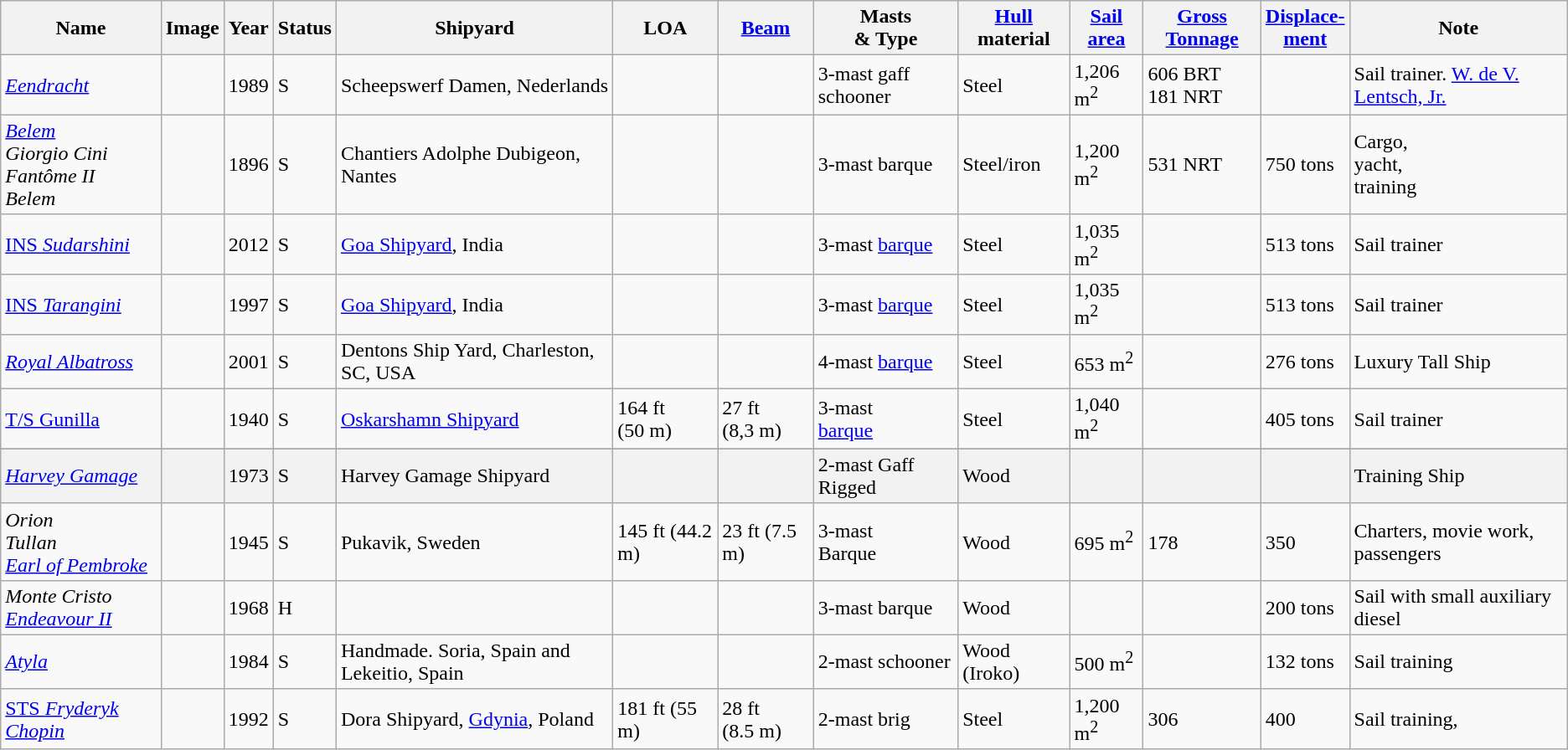<table class="sortable wikitable" style="font-size:100%">
<tr>
<th>Name</th>
<th>Image</th>
<th>Year</th>
<th>Status</th>
<th>Shipyard</th>
<th>LOA</th>
<th> <a href='#'>Beam</a> </th>
<th>Masts<br>& Type</th>
<th><a href='#'>Hull</a> material</th>
<th><a href='#'>Sail area</a></th>
<th><a href='#'>Gross Tonnage</a></th>
<th><a href='#'>Displace-<br>ment</a></th>
<th>Note</th>
</tr>
<tr>
<td><em><a href='#'>Eendracht</a></em></td>
<td></td>
<td>1989</td>
<td>S</td>
<td>Scheepswerf Damen, Nederlands</td>
<td></td>
<td></td>
<td>3-mast gaff schooner</td>
<td>Steel</td>
<td>1,206 m<sup>2</sup></td>
<td>606 BRT<br>181 NRT</td>
<td></td>
<td>Sail trainer. <a href='#'>W. de V. Lentsch, Jr.</a></td>
</tr>
<tr>
<td><em><a href='#'>Belem</a></em><br><em>Giorgio Cini</em><br><em>Fantôme II</em><br><em>Belem</em></td>
<td></td>
<td>1896</td>
<td>S</td>
<td>Chantiers Adolphe Dubigeon, Nantes</td>
<td></td>
<td></td>
<td>3-mast barque</td>
<td>Steel/iron</td>
<td>1,200 m<sup>2</sup></td>
<td>531 NRT</td>
<td>750 tons</td>
<td>Cargo,<br>yacht,<br>training</td>
</tr>
<tr>
<td><a href='#'>INS <em>Sudarshini</em></a></td>
<td></td>
<td>2012</td>
<td>S</td>
<td><a href='#'>Goa Shipyard</a>, India</td>
<td></td>
<td></td>
<td>3-mast <a href='#'>barque</a></td>
<td>Steel</td>
<td>1,035 m<sup>2</sup></td>
<td></td>
<td>513 tons</td>
<td>Sail trainer</td>
</tr>
<tr>
<td><a href='#'>INS <em>Tarangini</em></a></td>
<td></td>
<td>1997</td>
<td>S</td>
<td><a href='#'>Goa Shipyard</a>, India</td>
<td></td>
<td></td>
<td>3-mast <a href='#'>barque</a></td>
<td>Steel</td>
<td>1,035 m<sup>2</sup></td>
<td></td>
<td>513 tons</td>
<td>Sail trainer</td>
</tr>
<tr>
<td><a href='#'><em>Royal Albatross</em></a></td>
<td></td>
<td>2001</td>
<td>S</td>
<td>Dentons Ship Yard, Charleston, SC, USA</td>
<td></td>
<td></td>
<td>4-mast <a href='#'>barque</a></td>
<td>Steel</td>
<td>653 m<sup>2</sup></td>
<td></td>
<td>276 tons</td>
<td>Luxury Tall Ship</td>
</tr>
<tr>
<td><a href='#'>T/S Gunilla</a></td>
<td></td>
<td>1940</td>
<td>S</td>
<td><a href='#'>Oskarshamn Shipyard</a></td>
<td>164 ft<br>(50 m)</td>
<td>27 ft<br>(8,3 m)</td>
<td>3-mast<br><a href='#'>barque</a></td>
<td>Steel</td>
<td>1,040 m<sup>2</sup></td>
<td></td>
<td>405 tons</td>
<td>Sail trainer</td>
</tr>
<tr>
</tr>
<tr style="background:#F2F2F2;">
<td><em><a href='#'>Harvey Gamage</a></em></td>
<td></td>
<td>1973</td>
<td>S</td>
<td>Harvey Gamage Shipyard</td>
<td></td>
<td></td>
<td>2-mast Gaff Rigged</td>
<td>Wood</td>
<td></td>
<td></td>
<td></td>
<td>Training Ship</td>
</tr>
<tr>
<td><em>Orion</em><br><em>Tullan</em><br><a href='#'><em>Earl of Pembroke</em></a></td>
<td></td>
<td>1945</td>
<td>S</td>
<td>Pukavik, Sweden</td>
<td>145 ft (44.2 m)</td>
<td>23 ft (7.5 m)</td>
<td>3-mast<br>Barque</td>
<td>Wood</td>
<td>695 m<sup>2</sup></td>
<td>178</td>
<td>350</td>
<td>Charters, movie work, passengers</td>
</tr>
<tr>
<td><em>Monte Cristo</em><br><em><a href='#'>Endeavour II</a></em></td>
<td></td>
<td>1968</td>
<td>H</td>
<td></td>
<td></td>
<td></td>
<td>3-mast barque</td>
<td>Wood</td>
<td></td>
<td></td>
<td>200 tons</td>
<td>Sail with small auxiliary diesel</td>
</tr>
<tr>
<td><em><a href='#'>Atyla</a></em><br></td>
<td></td>
<td>1984</td>
<td>S</td>
<td>Handmade. Soria, Spain and Lekeitio, Spain</td>
<td></td>
<td></td>
<td>2-mast schooner</td>
<td>Wood (Iroko)</td>
<td>500 m<sup>2</sup></td>
<td></td>
<td>132 tons</td>
<td>Sail training</td>
</tr>
<tr>
<td><a href='#'>STS <em>Fryderyk Chopin</em></a></td>
<td></td>
<td>1992</td>
<td>S</td>
<td>Dora Shipyard, <a href='#'>Gdynia</a>, Poland</td>
<td>181 ft (55 m)</td>
<td>28 ft<br>(8.5 m)</td>
<td>2-mast brig</td>
<td>Steel</td>
<td>1,200 m<sup>2</sup></td>
<td>306</td>
<td>400</td>
<td>Sail training,</td>
</tr>
</table>
